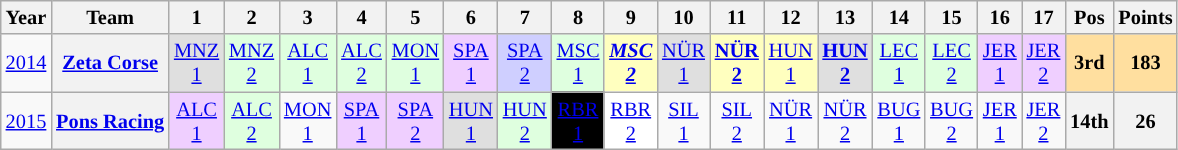<table class="wikitable" style="text-align:center; font-size:85%">
<tr>
<th>Year</th>
<th>Team</th>
<th>1</th>
<th>2</th>
<th>3</th>
<th>4</th>
<th>5</th>
<th>6</th>
<th>7</th>
<th>8</th>
<th>9</th>
<th>10</th>
<th>11</th>
<th>12</th>
<th>13</th>
<th>14</th>
<th>15</th>
<th>16</th>
<th>17</th>
<th>Pos</th>
<th>Points</th>
</tr>
<tr>
<td><a href='#'>2014</a></td>
<th nowrap><a href='#'>Zeta Corse</a></th>
<td style="background:#DFDFDF"><a href='#'>MNZ<br>1</a><br></td>
<td style="background:#DFFFDF"><a href='#'>MNZ<br>2</a><br></td>
<td style="background:#DFFFDF"><a href='#'>ALC<br>1</a><br></td>
<td style="background:#DFFFDF"><a href='#'>ALC<br>2</a><br></td>
<td style="background:#DFFFDF"><a href='#'>MON<br>1</a><br></td>
<td style="background:#EFCFFF"><a href='#'>SPA<br>1</a><br></td>
<td style="background:#CFCFFF"><a href='#'>SPA<br>2</a><br></td>
<td style="background:#DFFFDF"><a href='#'>MSC<br>1</a><br></td>
<td style="background:#FFFFBF"><strong><em><a href='#'>MSC<br>2</a></em></strong><br></td>
<td style="background:#DFDFDF"><a href='#'>NÜR<br>1</a><br></td>
<td style="background:#FFFFBF"><strong><a href='#'>NÜR<br>2</a></strong><br></td>
<td style="background:#FFFFBF"><a href='#'>HUN<br>1</a><br></td>
<td style="background:#DFDFDF"><strong><a href='#'>HUN<br>2</a></strong><br></td>
<td style="background:#DFFFDF"><a href='#'>LEC<br>1</a><br></td>
<td style="background:#DFFFDF"><a href='#'>LEC<br>2</a><br></td>
<td style="background:#EFCFFF"><a href='#'>JER<br>1</a><br></td>
<td style="background:#EFCFFF"><a href='#'>JER<br>2</a><br></td>
<th style="background:#FFDF9F">3rd</th>
<th style="background:#FFDF9F">183</th>
</tr>
<tr>
<td><a href='#'>2015</a></td>
<th nowrap><a href='#'>Pons Racing</a></th>
<td style="background:#EFCFFF"><a href='#'>ALC<br>1</a><br></td>
<td style="background:#DFFFDF"><a href='#'>ALC<br>2</a><br></td>
<td><a href='#'>MON<br>1</a></td>
<td style="background:#EFCFFF"><a href='#'>SPA<br>1</a><br></td>
<td style="background:#EFCFFF"><a href='#'>SPA<br>2</a><br></td>
<td style="background:#DFDFDF"><a href='#'>HUN<br>1</a><br></td>
<td style="background:#DFFFDF"><a href='#'>HUN<br>2</a><br></td>
<td style="background:#000000; color:white"><a href='#'><span>RBR<br>1</span></a><br></td>
<td style="background:#FFFFFF"><a href='#'>RBR<br>2</a><br></td>
<td><a href='#'>SIL<br>1</a></td>
<td><a href='#'>SIL<br>2</a></td>
<td><a href='#'>NÜR<br>1</a></td>
<td><a href='#'>NÜR<br>2</a></td>
<td><a href='#'>BUG<br>1</a></td>
<td><a href='#'>BUG<br>2</a></td>
<td><a href='#'>JER<br>1</a></td>
<td><a href='#'>JER<br>2</a></td>
<th>14th</th>
<th>26</th>
</tr>
</table>
